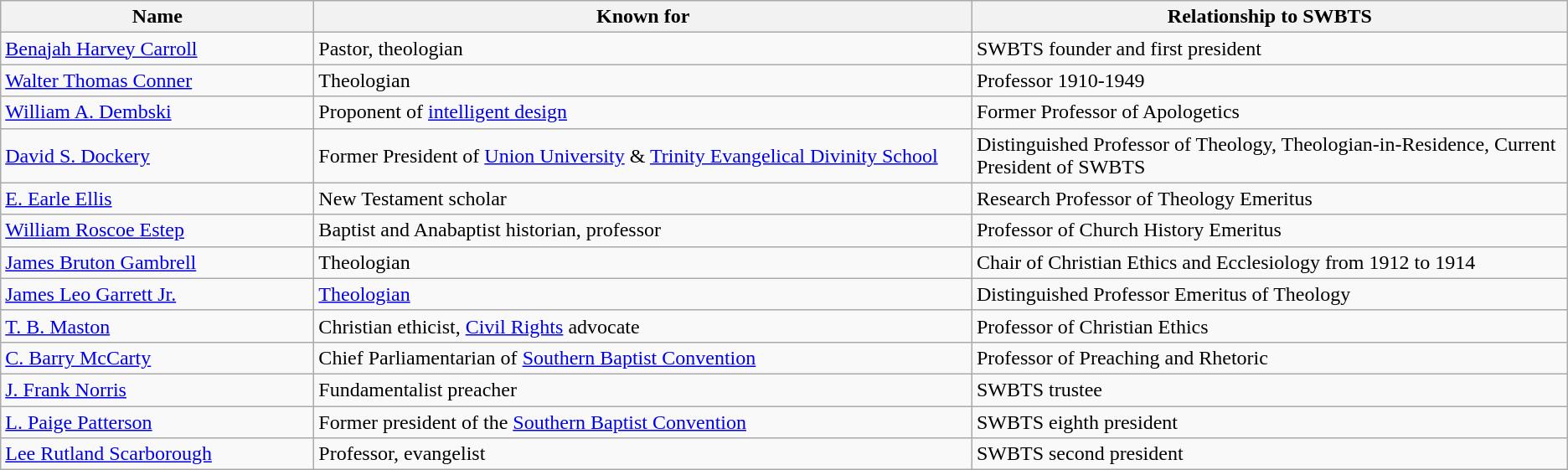<table class="wikitable">
<tr>
<th bgcolor="#e5e5e5" width="20%">Name</th>
<th bgcolor="#e5e5e5" width="42%">Known for</th>
<th bgcolor="#e5e5e5" width="38%">Relationship to SWBTS</th>
</tr>
<tr>
<td><a href='#'>Benajah Harvey Carroll</a></td>
<td>Pastor, theologian</td>
<td>SWBTS founder and first president</td>
</tr>
<tr>
<td><a href='#'>Walter Thomas Conner</a></td>
<td>Theologian</td>
<td>Professor 1910-1949</td>
</tr>
<tr>
<td><a href='#'>William A. Dembski</a></td>
<td>Proponent of <a href='#'>intelligent design</a></td>
<td>Former Professor of Apologetics </td>
</tr>
<tr>
<td><a href='#'>David S. Dockery</a></td>
<td>Former President of <a href='#'>Union University</a> & <a href='#'>Trinity Evangelical Divinity School</a></td>
<td>Distinguished Professor of Theology, Theologian-in-Residence, Current President of SWBTS</td>
</tr>
<tr>
<td><a href='#'>E. Earle Ellis</a></td>
<td>New Testament scholar</td>
<td>Research Professor of Theology Emeritus</td>
</tr>
<tr>
<td><a href='#'>William Roscoe Estep</a></td>
<td>Baptist and Anabaptist historian, professor</td>
<td>Professor of Church History Emeritus</td>
</tr>
<tr>
<td><a href='#'>James Bruton Gambrell</a></td>
<td>Theologian</td>
<td>Chair of Christian Ethics and Ecclesiology from 1912 to 1914</td>
</tr>
<tr>
<td><a href='#'>James Leo Garrett Jr.</a></td>
<td><a href='#'>Theologian</a></td>
<td>Distinguished Professor Emeritus of Theology</td>
</tr>
<tr>
<td><a href='#'>T. B. Maston</a></td>
<td>Christian ethicist, <a href='#'>Civil Rights</a> advocate</td>
<td>Professor of Christian Ethics</td>
</tr>
<tr>
<td><a href='#'>C. Barry McCarty</a></td>
<td>Chief Parliamentarian of <a href='#'>Southern Baptist Convention</a></td>
<td>Professor of Preaching and Rhetoric</td>
</tr>
<tr>
<td><a href='#'>J. Frank Norris</a></td>
<td>Fundamentalist preacher</td>
<td>SWBTS trustee</td>
</tr>
<tr>
<td><a href='#'>L. Paige Patterson</a></td>
<td>Former president of the <a href='#'>Southern Baptist Convention</a></td>
<td>SWBTS eighth president</td>
</tr>
<tr>
<td><a href='#'>Lee Rutland Scarborough</a></td>
<td>Professor, evangelist</td>
<td>SWBTS second president</td>
</tr>
</table>
